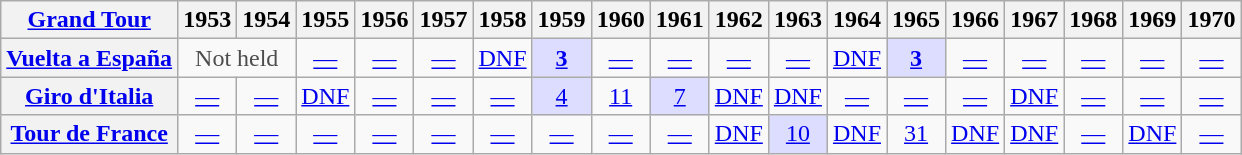<table class="wikitable plainrowheaders">
<tr>
<th scope="col"><a href='#'>Grand Tour</a></th>
<th scope="col">1953</th>
<th scope="col">1954</th>
<th scope="col">1955</th>
<th scope="col">1956</th>
<th scope="col">1957</th>
<th scope="col">1958</th>
<th scope="col">1959</th>
<th scope="col">1960</th>
<th scope="col">1961</th>
<th scope="col">1962</th>
<th scope="col">1963</th>
<th scope="col">1964</th>
<th scope="col">1965</th>
<th scope="col">1966</th>
<th scope="col">1967</th>
<th scope="col">1968</th>
<th scope="col">1969</th>
<th scope="col">1970</th>
</tr>
<tr style="text-align:center;">
<th scope="row"> <a href='#'>Vuelta a España</a></th>
<td style="color:#4d4d4d;" colspan=2>Not held</td>
<td><a href='#'>—</a></td>
<td><a href='#'>—</a></td>
<td><a href='#'>—</a></td>
<td><a href='#'>DNF</a></td>
<td style="background:#ddddff;"><a href='#'><strong>3</strong></a></td>
<td><a href='#'>—</a></td>
<td><a href='#'>—</a></td>
<td><a href='#'>—</a></td>
<td><a href='#'>—</a></td>
<td><a href='#'>DNF</a></td>
<td style="background:#ddddff;"><a href='#'><strong>3</strong></a></td>
<td><a href='#'>—</a></td>
<td><a href='#'>—</a></td>
<td><a href='#'>—</a></td>
<td><a href='#'>—</a></td>
<td><a href='#'>—</a></td>
</tr>
<tr style="text-align:center;">
<th scope="row"> <a href='#'>Giro d'Italia</a></th>
<td><a href='#'>—</a></td>
<td><a href='#'>—</a></td>
<td><a href='#'>DNF</a></td>
<td><a href='#'>—</a></td>
<td><a href='#'>—</a></td>
<td><a href='#'>—</a></td>
<td style="background:#ddddff;"><a href='#'>4</a></td>
<td><a href='#'>11</a></td>
<td style="background:#ddddff;"><a href='#'>7</a></td>
<td><a href='#'>DNF</a></td>
<td><a href='#'>DNF</a></td>
<td><a href='#'>—</a></td>
<td><a href='#'>—</a></td>
<td><a href='#'>—</a></td>
<td><a href='#'>DNF</a></td>
<td><a href='#'>—</a></td>
<td><a href='#'>—</a></td>
<td><a href='#'>—</a></td>
</tr>
<tr style="text-align:center;">
<th scope="row"> <a href='#'>Tour de France</a></th>
<td><a href='#'>—</a></td>
<td><a href='#'>—</a></td>
<td><a href='#'>—</a></td>
<td><a href='#'>—</a></td>
<td><a href='#'>—</a></td>
<td><a href='#'>—</a></td>
<td><a href='#'>—</a></td>
<td><a href='#'>—</a></td>
<td><a href='#'>—</a></td>
<td><a href='#'>DNF</a></td>
<td style="background:#ddddff;"><a href='#'>10</a></td>
<td><a href='#'>DNF</a></td>
<td><a href='#'>31</a></td>
<td><a href='#'>DNF</a></td>
<td><a href='#'>DNF</a></td>
<td><a href='#'>—</a></td>
<td><a href='#'>DNF</a></td>
<td><a href='#'>—</a></td>
</tr>
</table>
